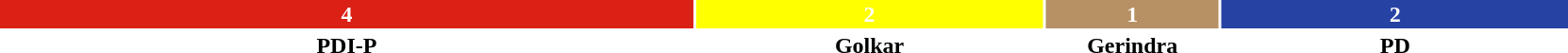<table style="width:88%; text-align:center;">
<tr style="color:white;">
<td style="background:#DB2016; width:44.4%;"><strong>4</strong></td>
<td style="background:#FFFF00; width:22.2%;"><strong>2</strong></td>
<td style="background:#B79164; width:11.1%;"><strong>1</strong></td>
<td style="background:#2643A3; width:22.2%;"><strong>2</strong></td>
</tr>
<tr>
<td><span><strong>PDI-P</strong></span></td>
<td><span><strong>Golkar</strong></span></td>
<td><span><strong>Gerindra</strong></span></td>
<td><span><strong>PD</strong></span></td>
</tr>
</table>
